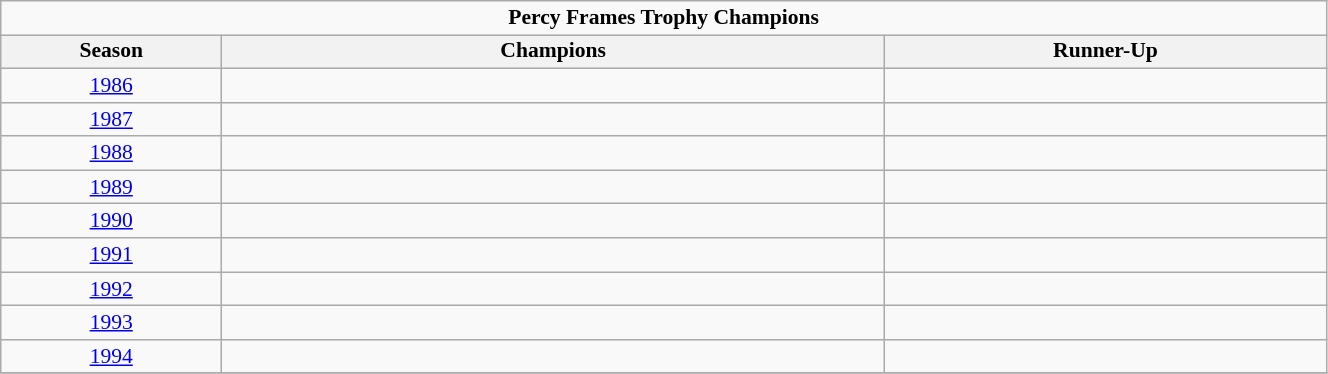<table class="wikitable" style="text-align:left; line-height:110%; font-size:90%; width:70%;">
<tr>
<td colspan="5" cellpadding="0" cellspacing="0" style="text-align:center"><strong>Percy Frames Trophy Champions</strong></td>
</tr>
<tr>
<th style="width:10%;">Season</th>
<th style="width:30%;">Champions</th>
<th style="width:20%;">Runner-Up</th>
</tr>
<tr>
<td style="text-align:center"><a href='#'>1986</a></td>
<td></td>
<td></td>
</tr>
<tr>
<td style="text-align:center"><a href='#'>1987</a></td>
<td></td>
<td></td>
</tr>
<tr>
<td style="text-align:center"><a href='#'>1988</a></td>
<td></td>
<td></td>
</tr>
<tr>
<td style="text-align:center"><a href='#'>1989</a></td>
<td></td>
<td></td>
</tr>
<tr>
<td style="text-align:center"><a href='#'>1990</a></td>
<td></td>
<td></td>
</tr>
<tr>
<td style="text-align:center"><a href='#'>1991</a></td>
<td></td>
<td></td>
</tr>
<tr>
<td style="text-align:center"><a href='#'>1992</a></td>
<td></td>
<td></td>
</tr>
<tr>
<td style="text-align:center"><a href='#'>1993</a></td>
<td></td>
<td></td>
</tr>
<tr>
<td style="text-align:center"><a href='#'>1994</a></td>
<td></td>
<td></td>
</tr>
<tr>
</tr>
</table>
